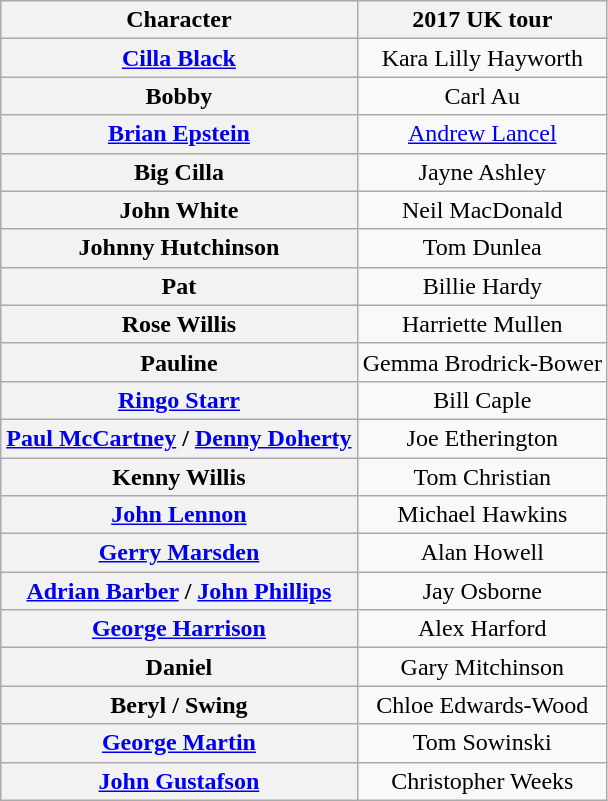<table class="wikitable">
<tr>
<th>Character</th>
<th>2017 UK tour</th>
</tr>
<tr>
<th><a href='#'>Cilla Black</a></th>
<td align="center">Kara Lilly Hayworth</td>
</tr>
<tr>
<th>Bobby</th>
<td align="center">Carl Au</td>
</tr>
<tr>
<th><a href='#'>Brian Epstein</a></th>
<td align="center"><a href='#'>Andrew Lancel</a></td>
</tr>
<tr>
<th>Big Cilla</th>
<td align="center">Jayne Ashley</td>
</tr>
<tr>
<th>John White</th>
<td align="center">Neil MacDonald</td>
</tr>
<tr>
<th>Johnny Hutchinson</th>
<td align="center">Tom Dunlea</td>
</tr>
<tr>
<th>Pat</th>
<td align="center">Billie Hardy</td>
</tr>
<tr>
<th>Rose Willis</th>
<td align="center">Harriette Mullen</td>
</tr>
<tr>
<th>Pauline</th>
<td align="center">Gemma Brodrick-Bower</td>
</tr>
<tr>
<th><a href='#'>Ringo Starr</a></th>
<td align="center">Bill Caple</td>
</tr>
<tr>
<th><a href='#'>Paul McCartney</a> / <a href='#'>Denny Doherty</a></th>
<td align="center">Joe Etherington</td>
</tr>
<tr>
<th>Kenny Willis</th>
<td align="center">Tom Christian</td>
</tr>
<tr>
<th><a href='#'>John Lennon</a></th>
<td align="center">Michael Hawkins</td>
</tr>
<tr>
<th><a href='#'>Gerry Marsden</a></th>
<td align="center">Alan Howell</td>
</tr>
<tr>
<th><a href='#'>Adrian Barber</a> / <a href='#'>John Phillips</a></th>
<td align="center">Jay Osborne</td>
</tr>
<tr>
<th><a href='#'>George Harrison</a></th>
<td align="center">Alex Harford</td>
</tr>
<tr>
<th>Daniel</th>
<td align="center">Gary Mitchinson</td>
</tr>
<tr>
<th>Beryl / Swing</th>
<td align="center">Chloe Edwards-Wood</td>
</tr>
<tr>
<th><a href='#'>George Martin</a></th>
<td align="center">Tom Sowinski</td>
</tr>
<tr>
<th><a href='#'>John Gustafson</a></th>
<td align="center">Christopher Weeks</td>
</tr>
</table>
